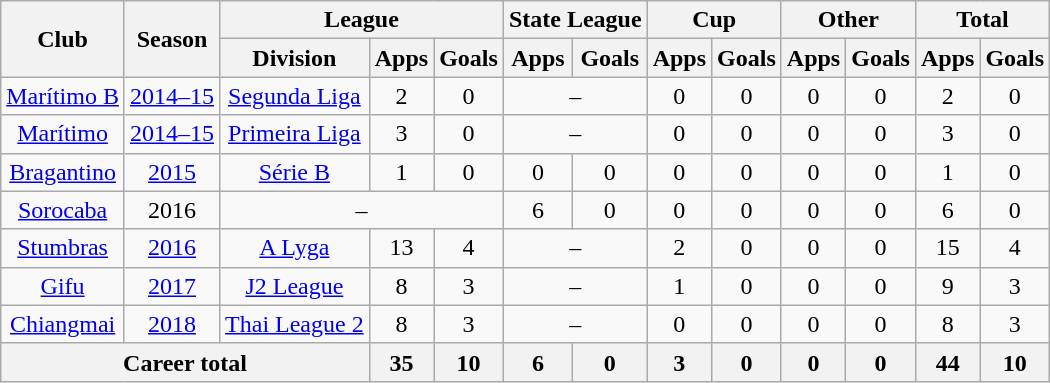<table class="wikitable" style="text-align: center">
<tr>
<th rowspan="2">Club</th>
<th rowspan="2">Season</th>
<th colspan="3">League</th>
<th colspan="2">State League</th>
<th colspan="2">Cup</th>
<th colspan="2">Other</th>
<th colspan="2">Total</th>
</tr>
<tr>
<th>Division</th>
<th>Apps</th>
<th>Goals</th>
<th>Apps</th>
<th>Goals</th>
<th>Apps</th>
<th>Goals</th>
<th>Apps</th>
<th>Goals</th>
<th>Apps</th>
<th>Goals</th>
</tr>
<tr>
<td><a href='#'>Marítimo B</a></td>
<td><a href='#'>2014–15</a></td>
<td><a href='#'>Segunda Liga</a></td>
<td>2</td>
<td>0</td>
<td colspan="2">–</td>
<td>0</td>
<td>0</td>
<td>0</td>
<td>0</td>
<td>2</td>
<td>0</td>
</tr>
<tr>
<td><a href='#'>Marítimo</a></td>
<td><a href='#'>2014–15</a></td>
<td><a href='#'>Primeira Liga</a></td>
<td>3</td>
<td>0</td>
<td colspan="2">–</td>
<td>0</td>
<td>0</td>
<td>0</td>
<td>0</td>
<td>3</td>
<td>0</td>
</tr>
<tr>
<td><a href='#'>Bragantino</a></td>
<td><a href='#'>2015</a></td>
<td><a href='#'>Série B</a></td>
<td>1</td>
<td>0</td>
<td>0</td>
<td>0</td>
<td>0</td>
<td>0</td>
<td>0</td>
<td>0</td>
<td>1</td>
<td>0</td>
</tr>
<tr>
<td><a href='#'>Sorocaba</a></td>
<td>2016</td>
<td colspan="3">–</td>
<td>6</td>
<td>0</td>
<td>0</td>
<td>0</td>
<td>0</td>
<td>0</td>
<td>6</td>
<td>0</td>
</tr>
<tr>
<td><a href='#'>Stumbras</a></td>
<td><a href='#'>2016</a></td>
<td><a href='#'>A Lyga</a></td>
<td>13</td>
<td>4</td>
<td colspan="2">–</td>
<td>2</td>
<td>0</td>
<td>0</td>
<td>0</td>
<td>15</td>
<td>4</td>
</tr>
<tr>
<td><a href='#'>Gifu</a></td>
<td><a href='#'>2017</a></td>
<td><a href='#'>J2 League</a></td>
<td>8</td>
<td>3</td>
<td colspan="2">–</td>
<td>1</td>
<td>0</td>
<td>0</td>
<td>0</td>
<td>9</td>
<td>3</td>
</tr>
<tr>
<td><a href='#'>Chiangmai</a></td>
<td><a href='#'>2018</a></td>
<td><a href='#'>Thai League 2</a></td>
<td>8</td>
<td>3</td>
<td colspan="2">–</td>
<td>0</td>
<td>0</td>
<td>0</td>
<td>0</td>
<td>8</td>
<td>3</td>
</tr>
<tr>
<th colspan="3"><strong>Career total</strong></th>
<th>35</th>
<th>10</th>
<th>6</th>
<th>0</th>
<th>3</th>
<th>0</th>
<th>0</th>
<th>0</th>
<th>44</th>
<th>10</th>
</tr>
</table>
